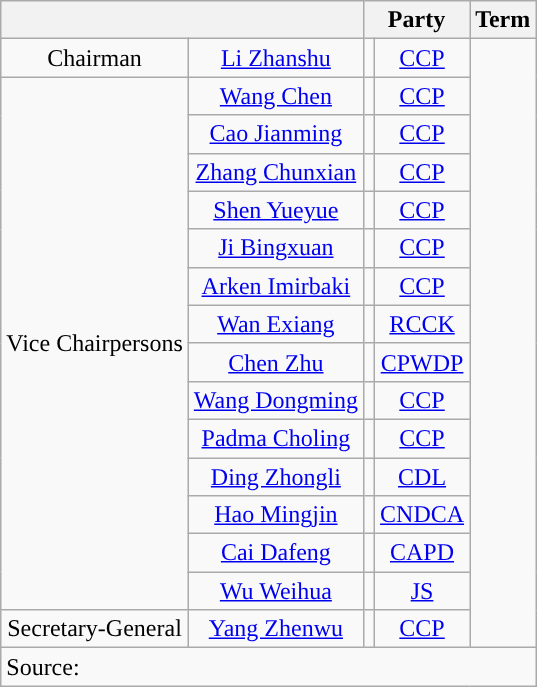<table class="wikitable" style="text-align:center">
<tr>
<th colspan="2"></th>
<th colspan="2">Party</th>
<th>Term</th>
</tr>
<tr>
<td>Chairman</td>
<td><a href='#'>Li Zhanshu</a></td>
<td style="background:"></td>
<td><a href='#'>CCP</a></td>
<td rowspan="16"></td>
</tr>
<tr>
<td rowspan="14">Vice Chairpersons</td>
<td><a href='#'>Wang Chen</a></td>
<td style="background:"></td>
<td><a href='#'>CCP</a></td>
</tr>
<tr>
<td><a href='#'>Cao Jianming</a></td>
<td style="background:"></td>
<td><a href='#'>CCP</a></td>
</tr>
<tr>
<td><a href='#'>Zhang Chunxian</a></td>
<td style="background:"></td>
<td><a href='#'>CCP</a></td>
</tr>
<tr>
<td><a href='#'>Shen Yueyue</a></td>
<td style="background:"></td>
<td><a href='#'>CCP</a></td>
</tr>
<tr>
<td><a href='#'>Ji Bingxuan</a></td>
<td style="background:"></td>
<td><a href='#'>CCP</a></td>
</tr>
<tr>
<td><a href='#'>Arken Imirbaki</a></td>
<td style="background:"></td>
<td><a href='#'>CCP</a></td>
</tr>
<tr>
<td><a href='#'>Wan Exiang</a></td>
<td style="background:"></td>
<td><a href='#'>RCCK</a></td>
</tr>
<tr>
<td><a href='#'>Chen Zhu</a></td>
<td style="background:"></td>
<td><a href='#'>CPWDP</a></td>
</tr>
<tr>
<td><a href='#'>Wang Dongming</a></td>
<td style="background:"></td>
<td><a href='#'>CCP</a></td>
</tr>
<tr>
<td><a href='#'>Padma Choling</a></td>
<td style="background:"></td>
<td><a href='#'>CCP</a></td>
</tr>
<tr>
<td><a href='#'>Ding Zhongli</a></td>
<td style="background:"></td>
<td><a href='#'>CDL</a></td>
</tr>
<tr>
<td><a href='#'>Hao Mingjin</a></td>
<td style="background:"></td>
<td><a href='#'>CNDCA</a></td>
</tr>
<tr>
<td><a href='#'>Cai Dafeng</a></td>
<td style="background:"></td>
<td><a href='#'>CAPD</a></td>
</tr>
<tr>
<td><a href='#'>Wu Weihua</a></td>
<td style="background:"></td>
<td><a href='#'>JS</a></td>
</tr>
<tr>
<td>Secretary-General</td>
<td><a href='#'>Yang Zhenwu</a></td>
<td style="background:"></td>
<td><a href='#'>CCP</a></td>
</tr>
<tr>
<td colspan="5" align="left">Source:</td>
</tr>
</table>
